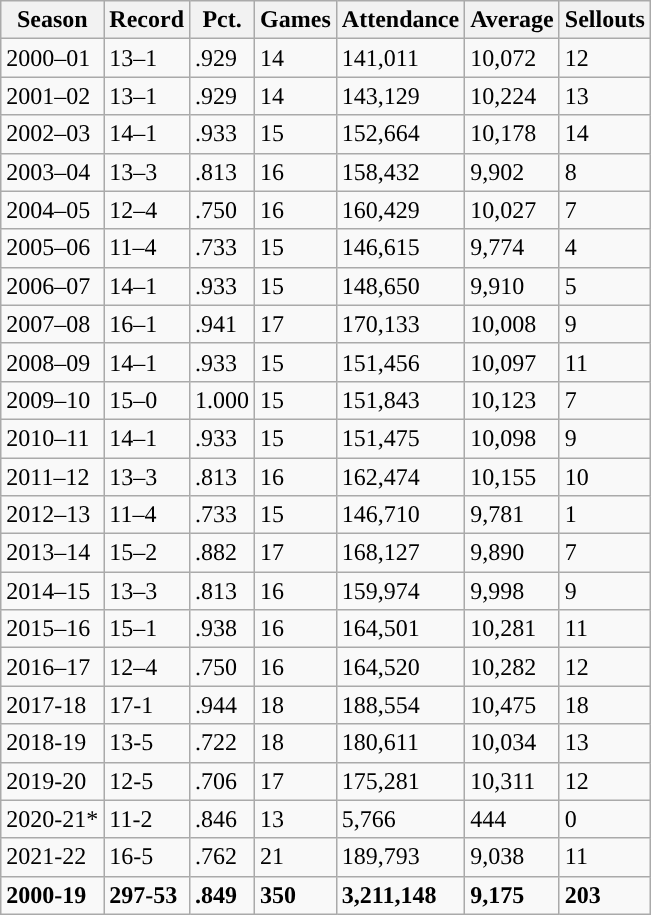<table class="wikitable sortable">
<tr>
<th>Season</th>
<th>Record</th>
<th>Pct.</th>
<th>Games</th>
<th>Attendance</th>
<th>Average</th>
<th>Sellouts</th>
</tr>
<tr>
<td>2000–01</td>
<td>13–1</td>
<td>.929</td>
<td>14</td>
<td>141,011</td>
<td>10,072</td>
<td>12</td>
</tr>
<tr>
<td>2001–02</td>
<td>13–1</td>
<td>.929</td>
<td>14</td>
<td>143,129</td>
<td>10,224</td>
<td>13</td>
</tr>
<tr>
<td>2002–03</td>
<td>14–1</td>
<td>.933</td>
<td>15</td>
<td>152,664</td>
<td>10,178</td>
<td>14</td>
</tr>
<tr>
<td>2003–04</td>
<td>13–3</td>
<td>.813</td>
<td>16</td>
<td>158,432</td>
<td>9,902</td>
<td>8</td>
</tr>
<tr>
<td>2004–05</td>
<td>12–4</td>
<td>.750</td>
<td>16</td>
<td>160,429</td>
<td>10,027</td>
<td>7</td>
</tr>
<tr>
<td>2005–06</td>
<td>11–4</td>
<td>.733</td>
<td>15</td>
<td>146,615</td>
<td>9,774</td>
<td>4</td>
</tr>
<tr>
<td>2006–07</td>
<td>14–1</td>
<td>.933</td>
<td>15</td>
<td>148,650</td>
<td>9,910</td>
<td>5</td>
</tr>
<tr>
<td>2007–08</td>
<td>16–1</td>
<td>.941</td>
<td>17</td>
<td>170,133</td>
<td>10,008</td>
<td>9</td>
</tr>
<tr>
<td>2008–09</td>
<td>14–1</td>
<td>.933</td>
<td>15</td>
<td>151,456</td>
<td>10,097</td>
<td>11</td>
</tr>
<tr>
<td>2009–10</td>
<td>15–0</td>
<td>1.000</td>
<td>15</td>
<td>151,843</td>
<td>10,123</td>
<td>7</td>
</tr>
<tr>
<td>2010–11</td>
<td>14–1</td>
<td>.933</td>
<td>15</td>
<td>151,475</td>
<td>10,098</td>
<td>9</td>
</tr>
<tr>
<td>2011–12</td>
<td>13–3</td>
<td>.813</td>
<td>16</td>
<td>162,474</td>
<td>10,155</td>
<td>10</td>
</tr>
<tr>
<td>2012–13</td>
<td>11–4</td>
<td>.733</td>
<td>15</td>
<td>146,710</td>
<td>9,781</td>
<td>1</td>
</tr>
<tr>
<td>2013–14</td>
<td>15–2</td>
<td>.882</td>
<td>17</td>
<td>168,127</td>
<td>9,890</td>
<td>7</td>
</tr>
<tr>
<td>2014–15</td>
<td>13–3</td>
<td>.813</td>
<td>16</td>
<td>159,974</td>
<td>9,998</td>
<td>9</td>
</tr>
<tr>
<td>2015–16</td>
<td>15–1</td>
<td>.938</td>
<td>16</td>
<td>164,501</td>
<td>10,281</td>
<td>11</td>
</tr>
<tr>
<td>2016–17</td>
<td>12–4</td>
<td>.750</td>
<td>16</td>
<td>164,520</td>
<td>10,282</td>
<td>12</td>
</tr>
<tr>
<td>2017-18</td>
<td>17-1</td>
<td>.944</td>
<td>18</td>
<td>188,554</td>
<td>10,475</td>
<td>18</td>
</tr>
<tr>
<td>2018-19</td>
<td>13-5</td>
<td>.722</td>
<td>18</td>
<td>180,611</td>
<td>10,034</td>
<td>13</td>
</tr>
<tr>
<td>2019-20</td>
<td>12-5</td>
<td>.706</td>
<td>17</td>
<td>175,281</td>
<td>10,311</td>
<td>12</td>
</tr>
<tr>
<td>2020-21*</td>
<td>11-2</td>
<td>.846</td>
<td>13</td>
<td>5,766</td>
<td>444</td>
<td>0</td>
</tr>
<tr>
<td>2021-22</td>
<td>16-5</td>
<td>.762</td>
<td>21</td>
<td>189,793</td>
<td>9,038</td>
<td>11</td>
</tr>
<tr>
<td><strong>2000-19</strong></td>
<td><strong>297-53</strong></td>
<td><strong>.849</strong></td>
<td><strong>350</strong></td>
<td><strong>3,211,148</strong></td>
<td><strong>9,175</strong></td>
<td><strong>203</strong></td>
</tr>
</table>
